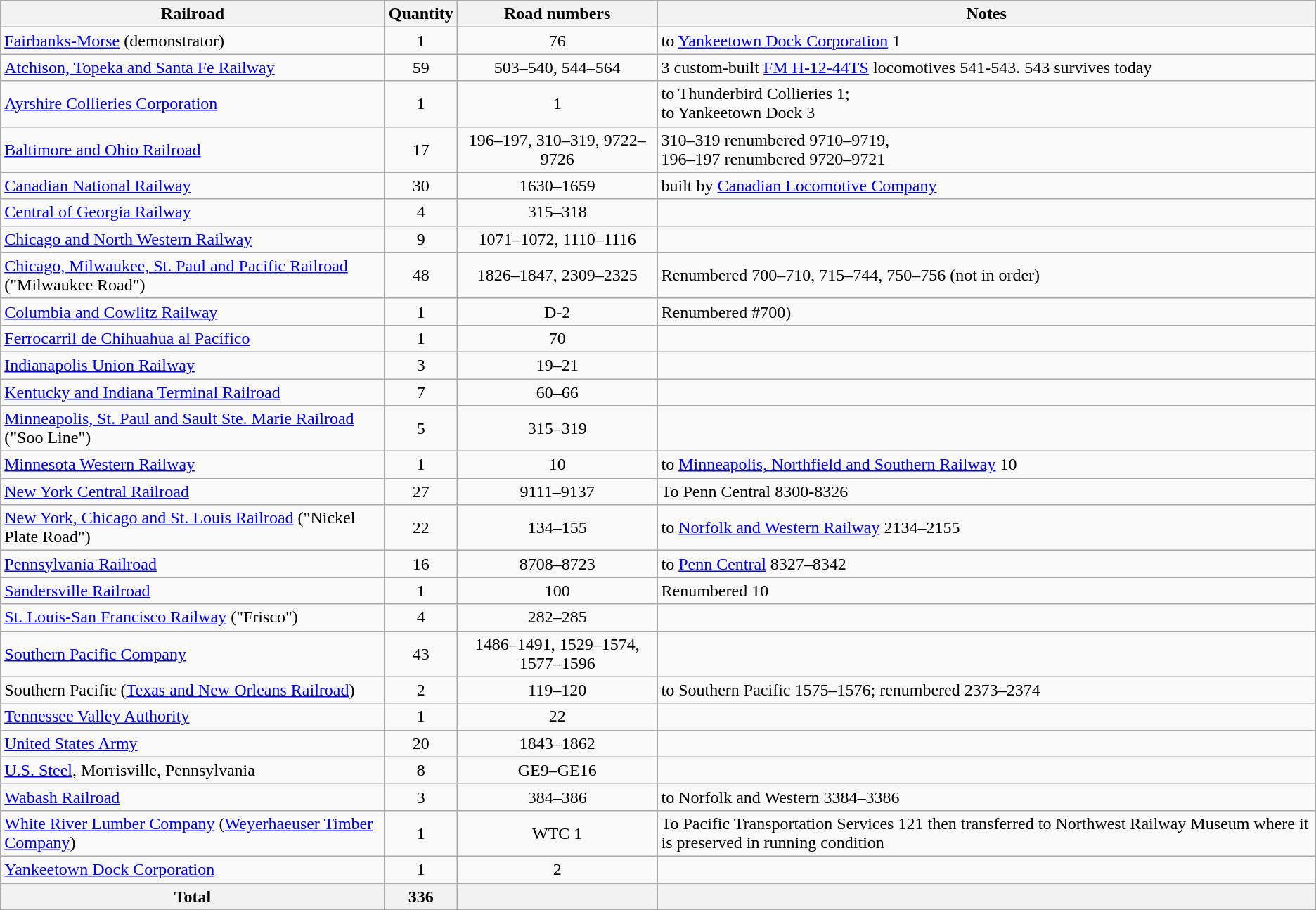<table class="wikitable">
<tr>
<th>Railroad</th>
<th>Quantity</th>
<th>Road numbers</th>
<th>Notes</th>
</tr>
<tr>
<td><a href='#'>Fairbanks-Morse</a> (demonstrator)</td>
<td style="text-align:center;">1</td>
<td style="text-align:center;">76</td>
<td>to <a href='#'>Yankeetown Dock Corporation</a> 1</td>
</tr>
<tr>
<td><a href='#'>Atchison, Topeka and Santa Fe Railway</a></td>
<td style="text-align:center;">59</td>
<td style="text-align:center;">503–540, 544–564</td>
<td>3 custom-built <a href='#'>FM H-12-44TS</a> locomotives 541-543. 543 survives today</td>
</tr>
<tr>
<td><a href='#'>Ayrshire Collieries Corporation</a></td>
<td style="text-align:center;">1</td>
<td style="text-align:center;">1</td>
<td>to Thunderbird Collieries 1;<br>to Yankeetown Dock 3</td>
</tr>
<tr>
<td><a href='#'>Baltimore and Ohio Railroad</a></td>
<td style="text-align:center;">17</td>
<td style="text-align:center;">196–197, 310–319, 9722–9726</td>
<td>310–319 renumbered 9710–9719,<br>196–197 renumbered 9720–9721</td>
</tr>
<tr>
<td><a href='#'>Canadian National Railway</a></td>
<td style="text-align:center;">30</td>
<td style="text-align:center;">1630–1659</td>
<td>built by <a href='#'>Canadian Locomotive Company</a></td>
</tr>
<tr>
<td><a href='#'>Central of Georgia Railway</a></td>
<td style="text-align:center;">4</td>
<td style="text-align:center;">315–318</td>
<td></td>
</tr>
<tr>
<td><a href='#'>Chicago and North Western Railway</a></td>
<td style="text-align:center;">9</td>
<td style="text-align:center;">1071–1072, 1110–1116</td>
<td></td>
</tr>
<tr>
<td><a href='#'>Chicago, Milwaukee, St. Paul and Pacific Railroad</a> ("Milwaukee Road")</td>
<td style="text-align:center;">48</td>
<td style="text-align:center;">1826–1847, 2309–2325</td>
<td>Renumbered 700–710, 715–744, 750–756 (not in order)</td>
</tr>
<tr>
<td><a href='#'>Columbia and Cowlitz Railway</a></td>
<td style="text-align:center;">1</td>
<td style="text-align:center;">D-2</td>
<td>Renumbered #700)</td>
</tr>
<tr>
<td><a href='#'>Ferrocarril de Chihuahua al Pacífico</a></td>
<td style="text-align:center;">1</td>
<td style="text-align:center;">70</td>
<td></td>
</tr>
<tr>
<td><a href='#'>Indianapolis Union Railway</a></td>
<td style="text-align:center;">3</td>
<td style="text-align:center;">19–21</td>
<td></td>
</tr>
<tr>
<td><a href='#'>Kentucky and Indiana Terminal Railroad</a></td>
<td style="text-align:center;">7</td>
<td style="text-align:center;">60–66</td>
<td></td>
</tr>
<tr>
<td><a href='#'>Minneapolis, St. Paul and Sault Ste. Marie Railroad</a> ("Soo Line")</td>
<td style="text-align:center;">5</td>
<td style="text-align:center;">315–319</td>
<td></td>
</tr>
<tr>
<td><a href='#'>Minnesota Western Railway</a></td>
<td style="text-align:center;">1</td>
<td style="text-align:center;">10</td>
<td>to <a href='#'>Minneapolis, Northfield and Southern Railway</a> 10</td>
</tr>
<tr>
<td><a href='#'>New York Central Railroad</a></td>
<td style="text-align:center;">27</td>
<td style="text-align:center;">9111–9137</td>
<td>To Penn Central 8300-8326</td>
</tr>
<tr>
<td><a href='#'>New York, Chicago and St. Louis Railroad</a> ("Nickel Plate Road")</td>
<td style="text-align:center;">22</td>
<td style="text-align:center;">134–155</td>
<td>to <a href='#'>Norfolk and Western Railway</a> 2134–2155</td>
</tr>
<tr>
<td><a href='#'>Pennsylvania Railroad</a></td>
<td style="text-align:center;">16</td>
<td style="text-align:center;">8708–8723</td>
<td>to <a href='#'>Penn Central</a> 8327–8342</td>
</tr>
<tr>
<td><a href='#'>Sandersville Railroad</a></td>
<td style="text-align:center;">1</td>
<td style="text-align:center;">100</td>
<td>Renumbered 10</td>
</tr>
<tr>
<td><a href='#'>St. Louis-San Francisco Railway</a> ("Frisco")</td>
<td style="text-align:center;">4</td>
<td style="text-align:center;">282–285</td>
<td></td>
</tr>
<tr>
<td><a href='#'>Southern Pacific Company</a></td>
<td style="text-align:center;">43</td>
<td style="text-align:center;">1486–1491, 1529–1574, 1577–1596</td>
<td></td>
</tr>
<tr>
<td>Southern Pacific (<a href='#'>Texas and New Orleans Railroad</a>)</td>
<td style="text-align:center;">2</td>
<td style="text-align:center;">119–120</td>
<td>to Southern Pacific 1575–1576; renumbered 2373–2374</td>
</tr>
<tr>
<td><a href='#'>Tennessee Valley Authority</a></td>
<td style="text-align:center;">1</td>
<td style="text-align:center;">22</td>
<td></td>
</tr>
<tr>
<td><a href='#'>United States Army</a></td>
<td style="text-align:center;">20</td>
<td style="text-align:center;">1843–1862</td>
<td></td>
</tr>
<tr>
<td><a href='#'>U.S. Steel</a>, Morrisville, Pennsylvania</td>
<td style="text-align:center;">8</td>
<td style="text-align:center;">GE9–GE16</td>
<td></td>
</tr>
<tr>
<td><a href='#'>Wabash Railroad</a></td>
<td style="text-align:center;">3</td>
<td style="text-align:center;">384–386</td>
<td>to Norfolk and Western 3384–3386</td>
</tr>
<tr>
<td><a href='#'>White River Lumber Company</a> (<a href='#'>Weyerhaeuser Timber Company</a>)  </td>
<td style="text-align:center;">1</td>
<td style="text-align:center;">WTC 1</td>
<td>To Pacific Transportation Services 121 then transferred to Northwest Railway Museum where it is preserved in running condition</td>
</tr>
<tr>
<td><a href='#'>Yankeetown Dock Corporation</a></td>
<td style="text-align:center;">1</td>
<td style="text-align:center;">2</td>
<td></td>
</tr>
<tr>
<th>Total</th>
<th>336</th>
<th></th>
<th></th>
</tr>
<tr>
</tr>
</table>
